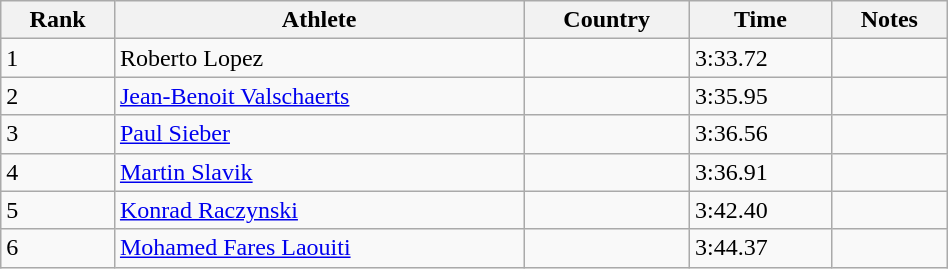<table class="wikitable" width=50%>
<tr>
<th>Rank</th>
<th>Athlete</th>
<th>Country</th>
<th>Time</th>
<th>Notes</th>
</tr>
<tr>
<td>1</td>
<td>Roberto Lopez</td>
<td></td>
<td>3:33.72</td>
<td></td>
</tr>
<tr>
<td>2</td>
<td><a href='#'>Jean-Benoit Valschaerts</a></td>
<td></td>
<td>3:35.95</td>
<td></td>
</tr>
<tr>
<td>3</td>
<td><a href='#'>Paul Sieber</a></td>
<td></td>
<td>3:36.56</td>
<td></td>
</tr>
<tr>
<td>4</td>
<td><a href='#'>Martin Slavik</a></td>
<td></td>
<td>3:36.91</td>
<td></td>
</tr>
<tr>
<td>5</td>
<td><a href='#'>Konrad Raczynski</a></td>
<td></td>
<td>3:42.40</td>
<td></td>
</tr>
<tr>
<td>6</td>
<td><a href='#'>Mohamed Fares Laouiti</a></td>
<td></td>
<td>3:44.37</td>
<td></td>
</tr>
</table>
